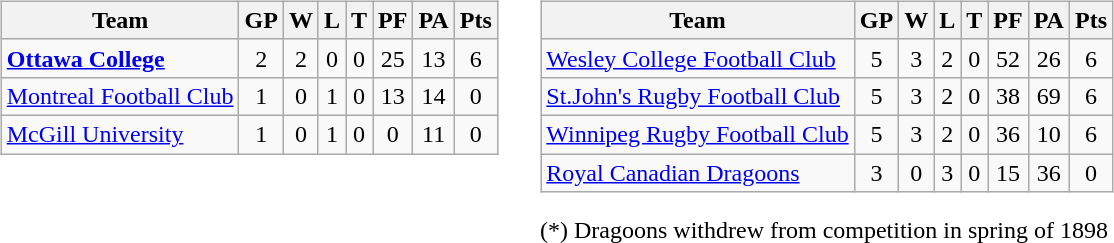<table cellspacing="10">
<tr>
<td valign="top"><br><table class="wikitable">
<tr>
<th>Team</th>
<th>GP</th>
<th>W</th>
<th>L</th>
<th>T</th>
<th>PF</th>
<th>PA</th>
<th>Pts</th>
</tr>
<tr align="center">
<td align="left"><strong><a href='#'>Ottawa College</a></strong></td>
<td>2</td>
<td>2</td>
<td>0</td>
<td>0</td>
<td>25</td>
<td>13</td>
<td>6</td>
</tr>
<tr align="center">
<td align="left"><a href='#'>Montreal Football Club</a></td>
<td>1</td>
<td>0</td>
<td>1</td>
<td>0</td>
<td>13</td>
<td>14</td>
<td>0</td>
</tr>
<tr align="center">
<td align="left"><a href='#'>McGill University</a></td>
<td>1</td>
<td>0</td>
<td>1</td>
<td>0</td>
<td>0</td>
<td>11</td>
<td>0</td>
</tr>
</table>
</td>
<td valign="top"><br><table class="wikitable">
<tr>
<th>Team</th>
<th>GP</th>
<th>W</th>
<th>L</th>
<th>T</th>
<th>PF</th>
<th>PA</th>
<th>Pts</th>
</tr>
<tr align="center">
<td align="left"><a href='#'>Wesley College Football Club</a></td>
<td>5</td>
<td>3</td>
<td>2</td>
<td>0</td>
<td>52</td>
<td>26</td>
<td>6</td>
</tr>
<tr align="center">
<td align="left"><a href='#'>St.John's Rugby Football Club</a></td>
<td>5</td>
<td>3</td>
<td>2</td>
<td>0</td>
<td>38</td>
<td>69</td>
<td>6</td>
</tr>
<tr align="center">
<td align="left"><a href='#'>Winnipeg Rugby Football Club</a></td>
<td>5</td>
<td>3</td>
<td>2</td>
<td>0</td>
<td>36</td>
<td>10</td>
<td>6</td>
</tr>
<tr align="center">
<td align="left"><a href='#'>Royal Canadian Dragoons</a></td>
<td>3</td>
<td>0</td>
<td>3</td>
<td>0</td>
<td>15</td>
<td>36</td>
<td>0</td>
</tr>
</table>
(*) Dragoons withdrew from competition in spring of 1898</td>
</tr>
</table>
